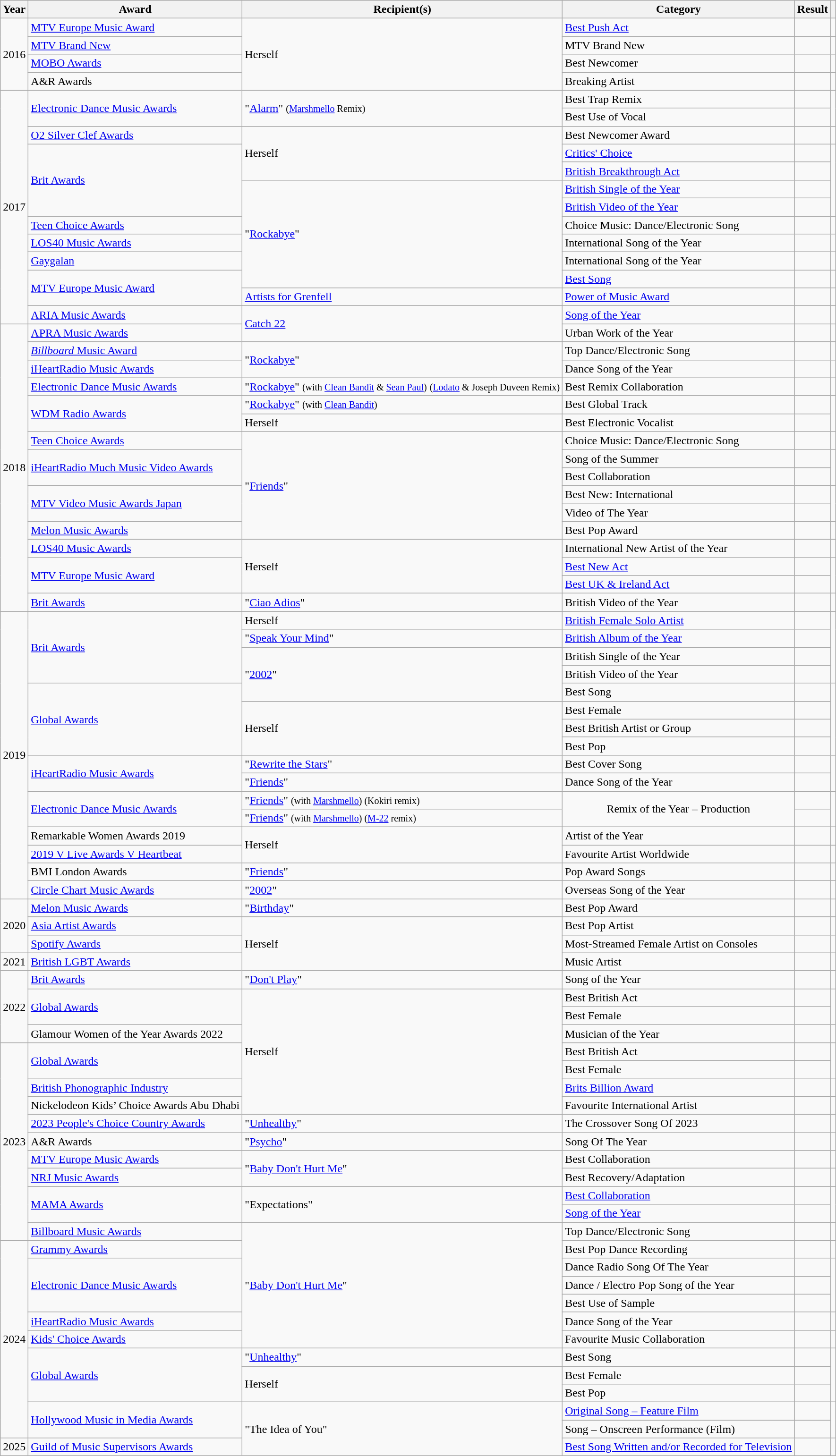<table class="wikitable sortable">
<tr>
<th>Year</th>
<th>Award</th>
<th>Recipient(s)</th>
<th>Category</th>
<th>Result</th>
<th class="unsortable"></th>
</tr>
<tr>
<td rowspan="4">2016</td>
<td><a href='#'>MTV Europe Music Award</a></td>
<td rowspan="4">Herself</td>
<td><a href='#'>Best Push Act</a></td>
<td></td>
<td style="text-align:center;"></td>
</tr>
<tr>
<td><a href='#'>MTV Brand New</a></td>
<td>MTV Brand New</td>
<td></td>
<td style="text-align:center;"></td>
</tr>
<tr>
<td><a href='#'>MOBO Awards</a></td>
<td>Best Newcomer</td>
<td></td>
<td style="text-align:center;"></td>
</tr>
<tr>
<td>A&R Awards</td>
<td>Breaking Artist</td>
<td></td>
<td style="text-align: center;"></td>
</tr>
<tr>
<td rowspan="13">2017</td>
<td rowspan="2"><a href='#'>Electronic Dance Music Awards</a></td>
<td rowspan="2">"<a href='#'>Alarm</a>" <small>(<a href='#'>Marshmello</a> Remix)</small></td>
<td>Best Trap Remix</td>
<td></td>
<td rowspan="2" style="text-align:center;"></td>
</tr>
<tr>
<td>Best Use of Vocal</td>
<td></td>
</tr>
<tr>
<td><a href='#'>O2 Silver Clef Awards</a></td>
<td rowspan="3">Herself</td>
<td>Best Newcomer Award</td>
<td></td>
<td style="text-align:center;"></td>
</tr>
<tr>
<td rowspan="4"><a href='#'>Brit Awards</a></td>
<td><a href='#'>Critics' Choice</a></td>
<td></td>
<td rowspan="4" style="text-align:center;"></td>
</tr>
<tr>
<td><a href='#'>British Breakthrough Act</a></td>
<td></td>
</tr>
<tr>
<td rowspan="6">"<a href='#'>Rockabye</a>" </td>
<td><a href='#'>British Single of the Year</a></td>
<td></td>
</tr>
<tr>
<td><a href='#'>British Video of the Year</a></td>
<td></td>
</tr>
<tr>
<td><a href='#'>Teen Choice Awards</a></td>
<td>Choice Music: Dance/Electronic Song</td>
<td></td>
<td style="text-align:center;"></td>
</tr>
<tr>
<td><a href='#'>LOS40 Music Awards</a></td>
<td>International Song of the Year</td>
<td></td>
<td style="text-align:center;"></td>
</tr>
<tr>
<td><a href='#'>Gaygalan</a></td>
<td>International Song of the Year</td>
<td></td>
<td style="text-align:center;"></td>
</tr>
<tr>
<td rowspan="2"><a href='#'>MTV Europe Music Award</a></td>
<td><a href='#'>Best Song</a></td>
<td></td>
<td style="text-align:center;"></td>
</tr>
<tr>
<td><a href='#'>Artists for Grenfell</a></td>
<td><a href='#'>Power of Music Award</a></td>
<td></td>
<td align="center"></td>
</tr>
<tr>
<td><a href='#'>ARIA Music Awards</a></td>
<td rowspan="2"><a href='#'>Catch 22</a> </td>
<td><a href='#'>Song of the Year</a></td>
<td></td>
<td style="text-align:center;"></td>
</tr>
<tr>
<td rowspan="16">2018</td>
<td><a href='#'>APRA Music Awards</a></td>
<td>Urban Work of the Year</td>
<td></td>
<td style="text-align:center;"></td>
</tr>
<tr>
<td><a href='#'><em>Billboard</em> Music Award</a></td>
<td rowspan="2">"<a href='#'>Rockabye</a>" </td>
<td>Top Dance/Electronic Song</td>
<td></td>
<td style="text-align:center;"></td>
</tr>
<tr>
<td><a href='#'>iHeartRadio Music Awards</a></td>
<td>Dance Song of the Year</td>
<td></td>
<td style="text-align:center;"></td>
</tr>
<tr>
<td><a href='#'>Electronic Dance Music Awards</a></td>
<td>"<a href='#'>Rockabye</a>" <small>(with <a href='#'>Clean Bandit</a> & <a href='#'>Sean Paul</a>)</small> <small>(<a href='#'>Lodato</a> & Joseph Duveen Remix)</small></td>
<td>Best Remix Collaboration</td>
<td></td>
<td style="text-align:center;"></td>
</tr>
<tr>
<td rowspan="2"><a href='#'>WDM Radio Awards</a></td>
<td>"<a href='#'>Rockabye</a>" <small>(with <a href='#'>Clean Bandit</a>)</small></td>
<td>Best Global Track</td>
<td></td>
<td rowspan="2" style="text-align:center;"></td>
</tr>
<tr>
<td>Herself</td>
<td>Best Electronic Vocalist</td>
<td></td>
</tr>
<tr>
<td><a href='#'>Teen Choice Awards</a></td>
<td rowspan="6">"<a href='#'>Friends</a>" </td>
<td>Choice Music: Dance/Electronic Song</td>
<td></td>
<td style="text-align:center;"></td>
</tr>
<tr>
<td rowspan="2"><a href='#'>iHeartRadio Much Music Video Awards</a></td>
<td>Song of the Summer</td>
<td></td>
<td rowspan="2"  style="text-align:center;"></td>
</tr>
<tr>
<td>Best Collaboration</td>
<td></td>
</tr>
<tr>
<td rowspan="2"><a href='#'>MTV Video Music Awards Japan</a></td>
<td>Best New: International</td>
<td></td>
<td rowspan="2"  style="text-align:center;"></td>
</tr>
<tr>
<td>Video of The Year</td>
<td></td>
</tr>
<tr>
<td><a href='#'>Melon Music Awards</a></td>
<td>Best Pop Award</td>
<td></td>
<td style="text-align:center;"></td>
</tr>
<tr>
<td><a href='#'>LOS40 Music Awards</a></td>
<td rowspan=3>Herself</td>
<td>International New Artist of the Year</td>
<td></td>
<td style="text-align:center;"></td>
</tr>
<tr>
<td rowspan="2"><a href='#'>MTV Europe Music Award</a></td>
<td><a href='#'>Best New Act</a></td>
<td></td>
<td rowspan="2"  style="text-align:center;"></td>
</tr>
<tr>
<td><a href='#'>Best UK & Ireland Act</a></td>
<td></td>
</tr>
<tr>
<td><a href='#'>Brit Awards</a></td>
<td>"<a href='#'>Ciao Adios</a>"</td>
<td>British Video of the Year</td>
<td></td>
<td style="text-align:center;"></td>
</tr>
<tr>
<td rowspan="16">2019</td>
<td rowspan="4"><a href='#'>Brit Awards</a></td>
<td>Herself</td>
<td><a href='#'>British Female Solo Artist</a></td>
<td></td>
<td rowspan="4" style="text-align: center;"></td>
</tr>
<tr>
<td>"<a href='#'>Speak Your Mind</a>"</td>
<td><a href='#'>British Album of the Year</a></td>
<td></td>
</tr>
<tr>
<td rowspan="3">"<a href='#'>2002</a>"</td>
<td>British Single of the Year</td>
<td></td>
</tr>
<tr>
<td>British Video of the Year</td>
<td></td>
</tr>
<tr>
<td rowspan="4"><a href='#'>Global Awards</a></td>
<td>Best Song</td>
<td></td>
<td rowspan="4"  style="text-align:center;"></td>
</tr>
<tr>
<td rowspan="3">Herself</td>
<td>Best Female</td>
<td></td>
</tr>
<tr>
<td>Best British Artist or Group</td>
<td></td>
</tr>
<tr>
<td>Best Pop</td>
<td></td>
</tr>
<tr>
<td rowspan="2"><a href='#'>iHeartRadio Music Awards</a></td>
<td>"<a href='#'>Rewrite the Stars</a>"</td>
<td>Best Cover Song</td>
<td></td>
<td rowspan="2"  style="text-align:center;"></td>
</tr>
<tr>
<td>"<a href='#'>Friends</a>" </td>
<td>Dance Song of the Year</td>
<td></td>
</tr>
<tr>
<td rowspan="2"><a href='#'>Electronic Dance Music Awards</a></td>
<td>"<a href='#'>Friends</a>" <small>(with <a href='#'>Marshmello</a>) (Kokiri remix)</small></td>
<td rowspan="2" style="text-align:center;">Remix of the Year – Production</td>
<td></td>
<td style="text-align:center;" rowspan="2"></td>
</tr>
<tr>
<td>"<a href='#'>Friends</a>" <small>(with <a href='#'>Marshmello</a>) (<a href='#'>M-22</a> remix)</small></td>
<td></td>
</tr>
<tr>
<td>Remarkable Women Awards 2019</td>
<td rowspan="2">Herself</td>
<td>Artist of the Year</td>
<td></td>
<td style="text-align:center;"></td>
</tr>
<tr>
<td><a href='#'>2019 V Live Awards V Heartbeat</a></td>
<td>Favourite Artist Worldwide</td>
<td></td>
<td style="text-align:center;"></td>
</tr>
<tr>
<td>BMI London Awards</td>
<td>"<a href='#'>Friends</a>" </td>
<td>Pop Award Songs</td>
<td></td>
<td style="text-align:center;"></td>
</tr>
<tr>
<td><a href='#'>Circle Chart Music Awards</a></td>
<td>"<a href='#'>2002</a>"</td>
<td>Overseas Song of the Year</td>
<td></td>
<td style="text-align:center;"></td>
</tr>
<tr>
<td rowspan="3">2020</td>
<td><a href='#'>Melon Music Awards</a></td>
<td>"<a href='#'>Birthday</a>"</td>
<td>Best Pop Award</td>
<td></td>
<td style="text-align:center;"></td>
</tr>
<tr>
<td><a href='#'>Asia Artist Awards</a></td>
<td rowspan="3">Herself</td>
<td>Best Pop Artist</td>
<td></td>
<td style="text-align:center;"></td>
</tr>
<tr>
<td><a href='#'>Spotify Awards</a></td>
<td>Most-Streamed Female Artist on Consoles</td>
<td></td>
<td style="text-align: center;"></td>
</tr>
<tr>
<td>2021</td>
<td><a href='#'>British LGBT Awards</a></td>
<td>Music Artist</td>
<td></td>
<td style="text-align: center;"></td>
</tr>
<tr>
<td rowspan="4">2022</td>
<td><a href='#'>Brit Awards</a></td>
<td>"<a href='#'>Don't Play</a>" </td>
<td>Song of the Year</td>
<td></td>
<td style="text-align: center;"></td>
</tr>
<tr>
<td rowspan="2"><a href='#'>Global Awards</a></td>
<td rowspan="7">Herself</td>
<td>Best British Act</td>
<td></td>
<td rowspan="2" style="text-align: center;"></td>
</tr>
<tr>
<td>Best Female</td>
<td></td>
</tr>
<tr>
<td>Glamour Women of the Year Awards 2022</td>
<td>Musician of the Year</td>
<td></td>
<td style="text-align: center;"></td>
</tr>
<tr>
<td rowspan="11">2023</td>
<td rowspan="2"><a href='#'>Global Awards</a></td>
<td>Best British Act</td>
<td></td>
<td rowspan="2" style="text-align: center;"></td>
</tr>
<tr>
<td>Best Female</td>
<td></td>
</tr>
<tr>
<td><a href='#'>British Phonographic Industry</a></td>
<td><a href='#'>Brits Billion Award</a></td>
<td></td>
<td style="text-align: center;"></td>
</tr>
<tr>
<td>Nickelodeon Kids’ Choice Awards Abu Dhabi</td>
<td>Favourite International Artist</td>
<td></td>
<td style="text-align: center;"></td>
</tr>
<tr>
<td><a href='#'>2023 People's Choice Country Awards</a></td>
<td>"<a href='#'>Unhealthy</a>" </td>
<td>The Crossover Song Of 2023</td>
<td></td>
<td style="text-align: center;"></td>
</tr>
<tr>
<td>A&R Awards</td>
<td>"<a href='#'>Psycho</a>" </td>
<td>Song Of The Year</td>
<td></td>
<td style="text-align: center;"></td>
</tr>
<tr>
<td><a href='#'>MTV Europe Music Awards</a></td>
<td rowspan="2">"<a href='#'>Baby Don't Hurt Me</a>" </td>
<td>Best Collaboration</td>
<td></td>
<td style="text-align: center;"></td>
</tr>
<tr>
<td><a href='#'>NRJ Music Awards</a></td>
<td>Best Recovery/Adaptation</td>
<td></td>
<td style="text-align: center;"></td>
</tr>
<tr>
<td rowspan="2"><a href='#'>MAMA Awards</a></td>
<td rowspan="2">"Expectations" </td>
<td><a href='#'>Best Collaboration</a></td>
<td></td>
<td style="text-align:center;"rowspan="2"></td>
</tr>
<tr>
<td><a href='#'>Song of the Year</a></td>
<td></td>
</tr>
<tr>
<td><a href='#'>Billboard Music Awards</a></td>
<td rowspan="7">"<a href='#'>Baby Don't Hurt Me</a>" </td>
<td>Top Dance/Electronic Song</td>
<td></td>
<td style="text-align: center;"></td>
</tr>
<tr>
<td rowspan="11">2024</td>
<td><a href='#'>Grammy Awards</a></td>
<td>Best Pop Dance Recording</td>
<td></td>
<td style="text-align: center;"></td>
</tr>
<tr>
<td rowspan="3"><a href='#'>Electronic Dance Music Awards</a></td>
<td>Dance Radio Song Of The Year</td>
<td></td>
<td rowspan="3" style="text-align:center;"></td>
</tr>
<tr>
<td>Dance / Electro Pop Song of the Year</td>
<td></td>
</tr>
<tr>
<td>Best Use of Sample</td>
<td></td>
</tr>
<tr>
<td><a href='#'>iHeartRadio Music Awards</a></td>
<td>Dance Song of the Year</td>
<td></td>
<td style="text-align:center;"></td>
</tr>
<tr>
<td><a href='#'>Kids' Choice Awards</a></td>
<td>Favourite Music Collaboration</td>
<td></td>
<td style="text-align:center;"></td>
</tr>
<tr>
<td rowspan="3"><a href='#'>Global Awards</a></td>
<td>"<a href='#'>Unhealthy</a>"</td>
<td>Best Song</td>
<td></td>
<td rowspan="3" style="text-align:center;"></td>
</tr>
<tr>
<td rowspan="2">Herself</td>
<td>Best Female</td>
<td></td>
</tr>
<tr>
<td>Best Pop</td>
<td></td>
</tr>
<tr>
<td rowspan="2"><a href='#'>Hollywood Music in Media Awards</a></td>
<td rowspan="3">"The Idea of You"</td>
<td><a href='#'>Original Song – Feature Film</a></td>
<td></td>
<td rowspan="2" style="text-align:center;"></td>
</tr>
<tr>
<td>Song – Onscreen Performance (Film)</td>
<td></td>
</tr>
<tr>
<td>2025</td>
<td><a href='#'>Guild of Music Supervisors Awards</a></td>
<td><a href='#'>Best Song Written and/or Recorded for Television</a></td>
<td></td>
<td style="text-align:center;"></td>
</tr>
</table>
